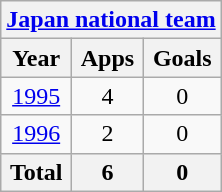<table class="wikitable" style="text-align:center">
<tr>
<th colspan=3><a href='#'>Japan national team</a></th>
</tr>
<tr>
<th>Year</th>
<th>Apps</th>
<th>Goals</th>
</tr>
<tr>
<td><a href='#'>1995</a></td>
<td>4</td>
<td>0</td>
</tr>
<tr>
<td><a href='#'>1996</a></td>
<td>2</td>
<td>0</td>
</tr>
<tr>
<th>Total</th>
<th>6</th>
<th>0</th>
</tr>
</table>
